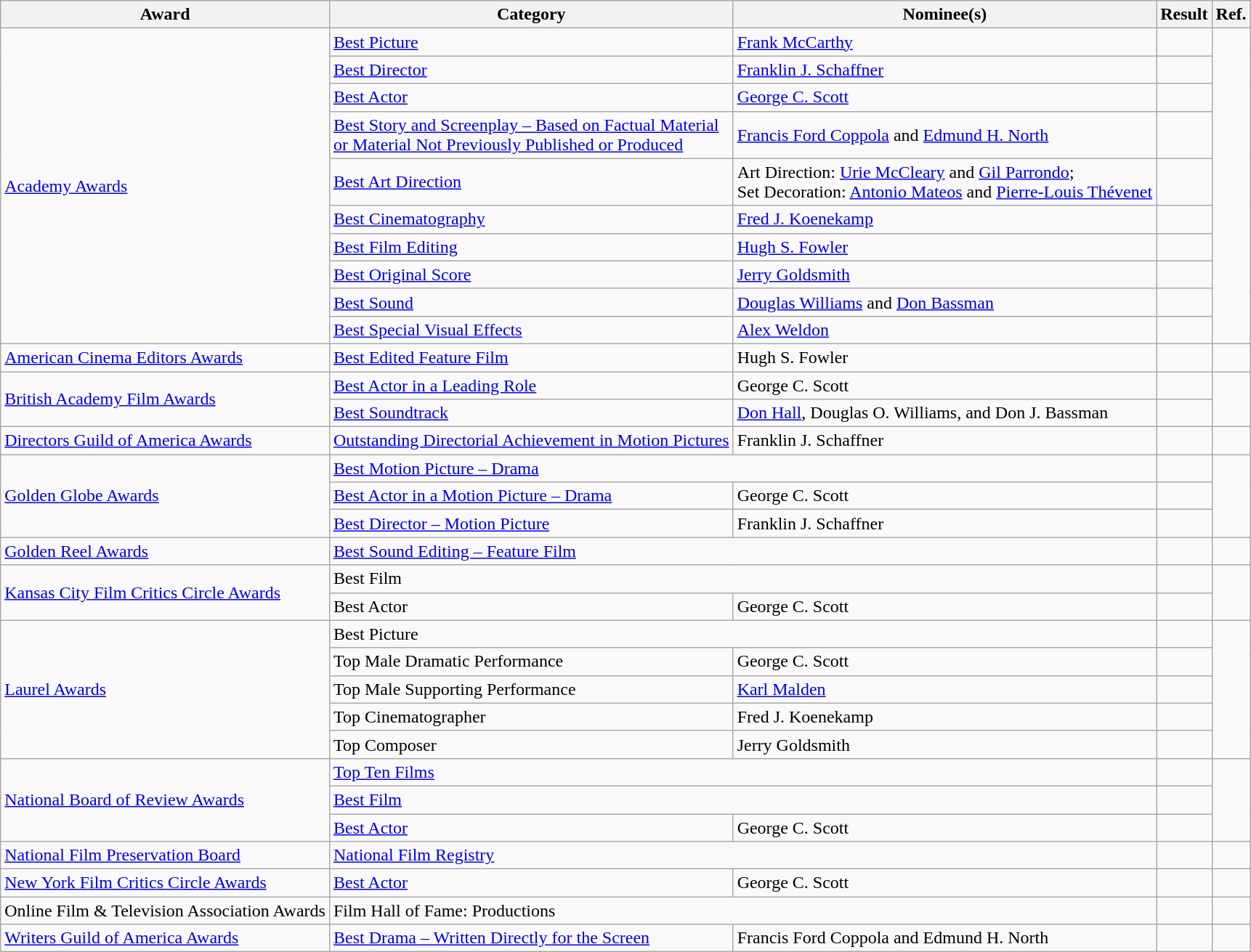<table class="wikitable plainrowheaders">
<tr>
<th>Award</th>
<th>Category</th>
<th>Nominee(s)</th>
<th>Result</th>
<th>Ref.</th>
</tr>
<tr>
<td rowspan="10"><a href='#'>Academy Awards</a></td>
<td><a href='#'>Best Picture</a></td>
<td><a href='#'>Frank McCarthy</a></td>
<td></td>
<td align="center" rowspan="10"></td>
</tr>
<tr>
<td><a href='#'>Best Director</a></td>
<td><a href='#'>Franklin J. Schaffner</a></td>
<td></td>
</tr>
<tr>
<td><a href='#'>Best Actor</a></td>
<td><a href='#'>George C. Scott</a></td>
<td></td>
</tr>
<tr>
<td><a href='#'>Best Story and Screenplay – Based on Factual Material <br> or Material Not Previously Published or Produced</a></td>
<td><a href='#'>Francis Ford Coppola</a> and <a href='#'>Edmund H. North</a></td>
<td></td>
</tr>
<tr>
<td><a href='#'>Best Art Direction</a></td>
<td>Art Direction: <a href='#'>Urie McCleary</a> and <a href='#'>Gil Parrondo</a>; <br> Set Decoration: <a href='#'>Antonio Mateos</a> and <a href='#'>Pierre-Louis Thévenet</a></td>
<td></td>
</tr>
<tr>
<td><a href='#'>Best Cinematography</a></td>
<td><a href='#'>Fred J. Koenekamp</a></td>
<td></td>
</tr>
<tr>
<td><a href='#'>Best Film Editing</a></td>
<td><a href='#'>Hugh S. Fowler</a></td>
<td></td>
</tr>
<tr>
<td><a href='#'>Best Original Score</a></td>
<td><a href='#'>Jerry Goldsmith</a></td>
<td></td>
</tr>
<tr>
<td><a href='#'>Best Sound</a></td>
<td><a href='#'>Douglas Williams</a> and <a href='#'>Don Bassman</a></td>
<td></td>
</tr>
<tr>
<td><a href='#'>Best Special Visual Effects</a></td>
<td><a href='#'>Alex Weldon</a></td>
<td></td>
</tr>
<tr>
<td><a href='#'>American Cinema Editors Awards</a></td>
<td><a href='#'>Best Edited Feature Film</a></td>
<td>Hugh S. Fowler</td>
<td></td>
<td align="center"></td>
</tr>
<tr>
<td rowspan="2"><a href='#'>British Academy Film Awards</a></td>
<td><a href='#'>Best Actor in a Leading Role</a></td>
<td>George C. Scott</td>
<td></td>
<td align="center" rowspan="2"></td>
</tr>
<tr>
<td><a href='#'>Best Soundtrack</a></td>
<td><a href='#'>Don Hall</a>, Douglas O. Williams, and Don J. Bassman</td>
<td></td>
</tr>
<tr>
<td><a href='#'>Directors Guild of America Awards</a></td>
<td><a href='#'>Outstanding Directorial Achievement in Motion Pictures</a></td>
<td>Franklin J. Schaffner</td>
<td></td>
<td align="center"></td>
</tr>
<tr>
<td rowspan="3"><a href='#'>Golden Globe Awards</a></td>
<td colspan="2"><a href='#'>Best Motion Picture – Drama</a></td>
<td></td>
<td align="center" rowspan="3"></td>
</tr>
<tr>
<td><a href='#'>Best Actor in a Motion Picture – Drama</a></td>
<td>George C. Scott</td>
<td></td>
</tr>
<tr>
<td><a href='#'>Best Director – Motion Picture</a></td>
<td>Franklin J. Schaffner</td>
<td></td>
</tr>
<tr>
<td><a href='#'>Golden Reel Awards</a></td>
<td colspan="2"><a href='#'>Best Sound Editing – Feature Film</a></td>
<td></td>
<td align="center"></td>
</tr>
<tr>
<td rowspan="2"><a href='#'>Kansas City Film Critics Circle Awards</a></td>
<td colspan="2">Best Film</td>
<td></td>
<td align="center" rowspan="2"></td>
</tr>
<tr>
<td>Best Actor</td>
<td>George C. Scott</td>
<td></td>
</tr>
<tr>
<td rowspan="5"><a href='#'>Laurel Awards</a></td>
<td colspan="2">Best Picture</td>
<td></td>
<td align="center" rowspan="5"></td>
</tr>
<tr>
<td>Top Male Dramatic Performance</td>
<td>George C. Scott</td>
<td></td>
</tr>
<tr>
<td>Top Male Supporting Performance</td>
<td><a href='#'>Karl Malden</a></td>
<td></td>
</tr>
<tr>
<td>Top Cinematographer</td>
<td>Fred J. Koenekamp</td>
<td></td>
</tr>
<tr>
<td>Top Composer</td>
<td>Jerry Goldsmith</td>
<td></td>
</tr>
<tr>
<td rowspan="3"><a href='#'>National Board of Review Awards</a></td>
<td colspan="2"><a href='#'>Top Ten Films</a></td>
<td></td>
<td align="center" rowspan="3"></td>
</tr>
<tr>
<td colspan="2"><a href='#'>Best Film</a></td>
<td></td>
</tr>
<tr>
<td><a href='#'>Best Actor</a></td>
<td>George C. Scott</td>
<td></td>
</tr>
<tr>
<td><a href='#'>National Film Preservation Board</a></td>
<td colspan="2"><a href='#'>National Film Registry</a></td>
<td></td>
<td align="center"></td>
</tr>
<tr>
<td><a href='#'>New York Film Critics Circle Awards</a></td>
<td><a href='#'>Best Actor</a></td>
<td>George C. Scott</td>
<td></td>
<td align="center"></td>
</tr>
<tr>
<td>Online Film & Television Association Awards</td>
<td colspan="2">Film Hall of Fame: Productions</td>
<td></td>
<td align="center"></td>
</tr>
<tr>
<td><a href='#'>Writers Guild of America Awards</a></td>
<td><a href='#'>Best Drama – Written Directly for the Screen</a></td>
<td>Francis Ford Coppola and Edmund H. North</td>
<td></td>
<td align="center"></td>
</tr>
</table>
